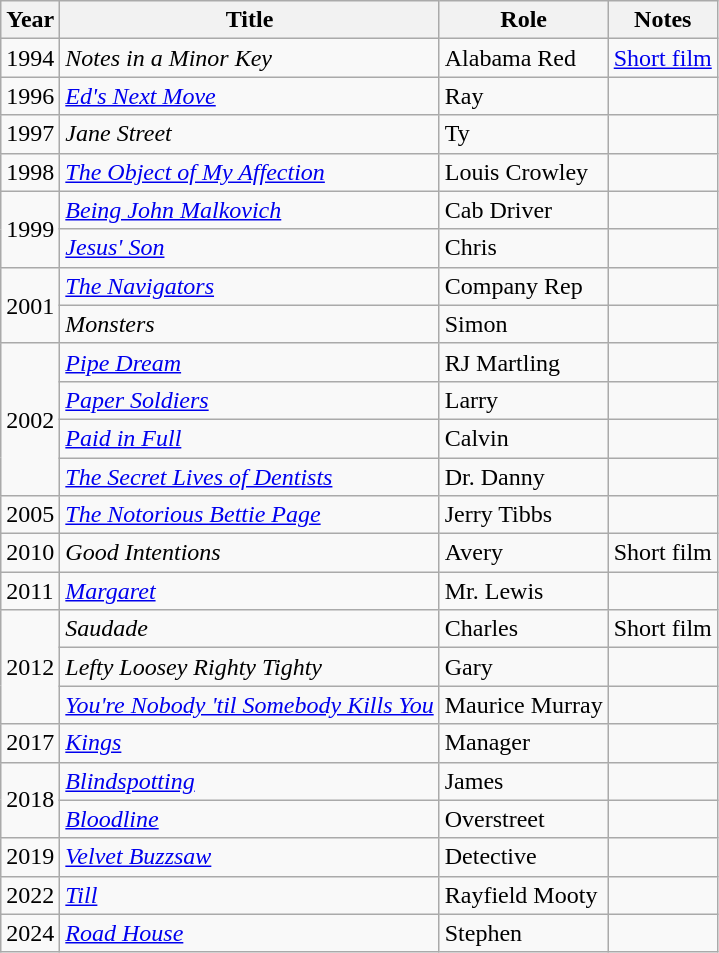<table class="wikitable sortable">
<tr>
<th>Year</th>
<th>Title</th>
<th>Role</th>
<th>Notes</th>
</tr>
<tr>
<td>1994</td>
<td><em>Notes in a Minor Key</em></td>
<td>Alabama Red</td>
<td><a href='#'>Short film</a></td>
</tr>
<tr>
<td>1996</td>
<td><em><a href='#'>Ed's Next Move</a></em></td>
<td>Ray</td>
<td></td>
</tr>
<tr>
<td>1997</td>
<td><em>Jane Street</em></td>
<td>Ty</td>
<td></td>
</tr>
<tr>
<td>1998</td>
<td><em><a href='#'>The Object of My Affection</a></em></td>
<td>Louis Crowley</td>
<td></td>
</tr>
<tr>
<td rowspan="2">1999</td>
<td><em><a href='#'>Being John Malkovich</a></em></td>
<td>Cab Driver</td>
<td></td>
</tr>
<tr>
<td><a href='#'><em>Jesus' Son</em></a></td>
<td>Chris</td>
<td></td>
</tr>
<tr>
<td rowspan="2">2001</td>
<td><a href='#'><em>The Navigators</em></a></td>
<td>Company Rep</td>
<td></td>
</tr>
<tr>
<td><em>Monsters</em></td>
<td>Simon</td>
<td></td>
</tr>
<tr>
<td rowspan="4">2002</td>
<td><a href='#'><em>Pipe Dream</em></a></td>
<td>RJ Martling</td>
<td></td>
</tr>
<tr>
<td><em><a href='#'>Paper Soldiers</a></em></td>
<td>Larry</td>
<td></td>
</tr>
<tr>
<td><a href='#'><em>Paid in Full</em></a></td>
<td>Calvin</td>
<td></td>
</tr>
<tr>
<td><em><a href='#'>The Secret Lives of Dentists</a></em></td>
<td>Dr. Danny</td>
<td></td>
</tr>
<tr>
<td>2005</td>
<td><em><a href='#'>The Notorious Bettie Page</a></em></td>
<td>Jerry Tibbs</td>
<td></td>
</tr>
<tr>
<td>2010</td>
<td><em>Good Intentions</em></td>
<td>Avery</td>
<td>Short film</td>
</tr>
<tr>
<td>2011</td>
<td><a href='#'><em>Margaret</em></a></td>
<td>Mr. Lewis</td>
<td></td>
</tr>
<tr>
<td rowspan="3">2012</td>
<td><em>Saudade</em></td>
<td>Charles</td>
<td>Short film</td>
</tr>
<tr>
<td><em>Lefty Loosey Righty Tighty</em></td>
<td>Gary</td>
<td></td>
</tr>
<tr>
<td><em><a href='#'>You're Nobody 'til Somebody Kills You</a></em></td>
<td>Maurice Murray</td>
<td></td>
</tr>
<tr>
<td>2017</td>
<td><a href='#'><em>Kings</em></a></td>
<td>Manager</td>
<td></td>
</tr>
<tr>
<td rowspan="2">2018</td>
<td><em><a href='#'>Blindspotting</a></em></td>
<td>James</td>
<td></td>
</tr>
<tr>
<td><a href='#'><em>Bloodline</em></a></td>
<td>Overstreet</td>
<td></td>
</tr>
<tr>
<td>2019</td>
<td><em><a href='#'>Velvet Buzzsaw</a></em></td>
<td>Detective</td>
<td></td>
</tr>
<tr>
<td>2022</td>
<td><em><a href='#'>Till</a></em></td>
<td>Rayfield Mooty</td>
<td></td>
</tr>
<tr>
<td>2024</td>
<td><em><a href='#'>Road House</a></em></td>
<td>Stephen</td>
<td></td>
</tr>
</table>
